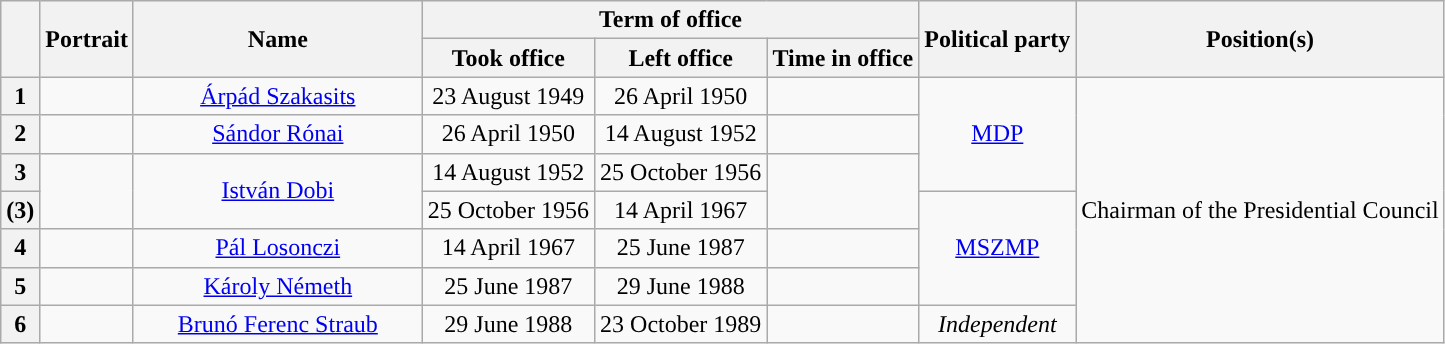<table class="wikitable" style="text-align:center;">
<tr>
<th rowspan=2></th>
<th rowspan=2>Portrait</th>
<th width=20% rowspan=2>Name<br></th>
<th colspan=3>Term of office</th>
<th rowspan=2>Political party</th>
<th rowspan=2>Position(s)</th>
</tr>
<tr>
<th>Took office</th>
<th>Left office</th>
<th>Time in office</th>
</tr>
<tr>
<th style="background-color:">1</th>
<td></td>
<td><a href='#'>Árpád Szakasits</a><br></td>
<td>23 August 1949</td>
<td>26 April 1950</td>
<td></td>
<td rowspan=3><a href='#'>MDP</a></td>
<td rowspan=7>Chairman of the Presidential Council</td>
</tr>
<tr>
<th style="background-color:">2</th>
<td></td>
<td><a href='#'>Sándor Rónai</a><br></td>
<td>26 April 1950</td>
<td>14 August 1952</td>
<td></td>
</tr>
<tr>
<th style="background-color:">3</th>
<td rowspan=2></td>
<td rowspan=2><a href='#'>István Dobi</a><br></td>
<td>14 August 1952</td>
<td>25 October 1956</td>
<td rowspan=2></td>
</tr>
<tr>
<th style="background-color:">(3)</th>
<td>25 October 1956</td>
<td>14 April 1967</td>
<td rowspan=3><a href='#'>MSZMP</a></td>
</tr>
<tr>
<th style="background-color:">4</th>
<td></td>
<td><a href='#'>Pál Losonczi</a><br></td>
<td>14 April 1967</td>
<td>25 June 1987</td>
<td></td>
</tr>
<tr>
<th style="background-color:">5</th>
<td></td>
<td><a href='#'>Károly Németh</a><br></td>
<td>25 June 1987</td>
<td>29 June 1988</td>
<td></td>
</tr>
<tr>
<th style="background:">6</th>
<td></td>
<td><a href='#'>Brunó Ferenc Straub</a><br></td>
<td>29 June 1988</td>
<td>23 October 1989</td>
<td></td>
<td><em>Independent</em></td>
</tr>
</table>
